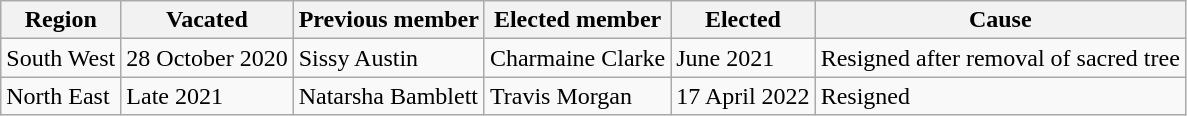<table class="wikitable">
<tr>
<th>Region</th>
<th>Vacated</th>
<th>Previous member</th>
<th>Elected member</th>
<th>Elected</th>
<th>Cause</th>
</tr>
<tr>
<td>South West</td>
<td>28 October 2020</td>
<td>Sissy Austin</td>
<td>Charmaine Clarke</td>
<td>June 2021</td>
<td>Resigned after removal of sacred tree</td>
</tr>
<tr>
<td>North East</td>
<td>Late 2021</td>
<td>Natarsha Bamblett</td>
<td>Travis Morgan</td>
<td>17 April 2022</td>
<td>Resigned</td>
</tr>
</table>
